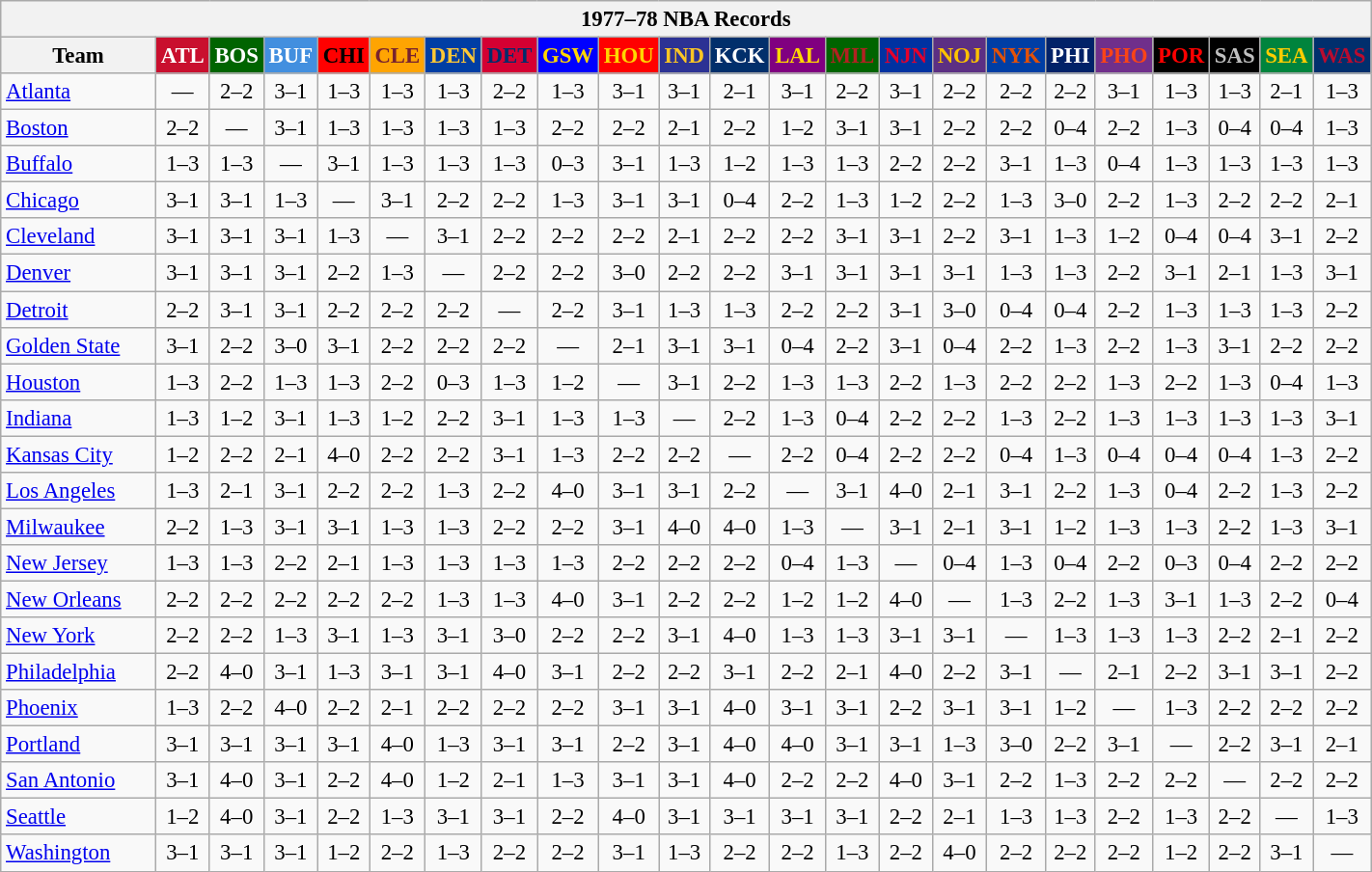<table class="wikitable" style="font-size:95%; text-align:center;">
<tr>
<th colspan=23>1977–78 NBA Records</th>
</tr>
<tr>
<th width=100>Team</th>
<th style="background:#C90F2E;color:#FFFFFF;width=35">ATL</th>
<th style="background:#006400;color:#FFFFFF;width=35">BOS</th>
<th style="background:#428FDF;color:#FFFFFF;width=35">BUF</th>
<th style="background:#FF0000;color:#000000;width=35">CHI</th>
<th style="background:#FFA402;color:#77222F;width=35">CLE</th>
<th style="background:#003EA4;color:#FDC835;width=35">DEN</th>
<th style="background:#D40032;color:#012D6C;width=35">DET</th>
<th style="background:#0000FF;color:#FFD700;width=35">GSW</th>
<th style="background:#FF0000;color:#FFD700;width=35">HOU</th>
<th style="background:#2C3294;color:#FCC624;width=35">IND</th>
<th style="background:#012F6B;color:#FFFFFF;width=35">KCK</th>
<th style="background:#800080;color:#FFD700;width=35">LAL</th>
<th style="background:#006400;color:#B22222;width=35">MIL</th>
<th style="background:#0032A1;color:#E5002B;width=35">NJN</th>
<th style="background:#5C2F83;color:#FCC200;width=35">NOJ</th>
<th style="background:#003EA4;color:#E35208;width=35">NYK</th>
<th style="background:#012268;color:#FFFFFF;width=35">PHI</th>
<th style="background:#702F8B;color:#FA4417;width=35">PHO</th>
<th style="background:#000000;color:#FF0000;width=35">POR</th>
<th style="background:#000000;color:#C0C0C0;width=35">SAS</th>
<th style="background:#00843D;color:#FFCD01;width=35">SEA</th>
<th style="background:#012F6D;color:#BA0C2F;width=35">WAS</th>
</tr>
<tr>
<td style="text-align:left;"><a href='#'>Atlanta</a></td>
<td>—</td>
<td>2–2</td>
<td>3–1</td>
<td>1–3</td>
<td>1–3</td>
<td>1–3</td>
<td>2–2</td>
<td>1–3</td>
<td>3–1</td>
<td>3–1</td>
<td>2–1</td>
<td>3–1</td>
<td>2–2</td>
<td>3–1</td>
<td>2–2</td>
<td>2–2</td>
<td>2–2</td>
<td>3–1</td>
<td>1–3</td>
<td>1–3</td>
<td>2–1</td>
<td>1–3</td>
</tr>
<tr>
<td style="text-align:left;"><a href='#'>Boston</a></td>
<td>2–2</td>
<td>—</td>
<td>3–1</td>
<td>1–3</td>
<td>1–3</td>
<td>1–3</td>
<td>1–3</td>
<td>2–2</td>
<td>2–2</td>
<td>2–1</td>
<td>2–2</td>
<td>1–2</td>
<td>3–1</td>
<td>3–1</td>
<td>2–2</td>
<td>2–2</td>
<td>0–4</td>
<td>2–2</td>
<td>1–3</td>
<td>0–4</td>
<td>0–4</td>
<td>1–3</td>
</tr>
<tr>
<td style="text-align:left;"><a href='#'>Buffalo</a></td>
<td>1–3</td>
<td>1–3</td>
<td>—</td>
<td>3–1</td>
<td>1–3</td>
<td>1–3</td>
<td>1–3</td>
<td>0–3</td>
<td>3–1</td>
<td>1–3</td>
<td>1–2</td>
<td>1–3</td>
<td>1–3</td>
<td>2–2</td>
<td>2–2</td>
<td>3–1</td>
<td>1–3</td>
<td>0–4</td>
<td>1–3</td>
<td>1–3</td>
<td>1–3</td>
<td>1–3</td>
</tr>
<tr>
<td style="text-align:left;"><a href='#'>Chicago</a></td>
<td>3–1</td>
<td>3–1</td>
<td>1–3</td>
<td>—</td>
<td>3–1</td>
<td>2–2</td>
<td>2–2</td>
<td>1–3</td>
<td>3–1</td>
<td>3–1</td>
<td>0–4</td>
<td>2–2</td>
<td>1–3</td>
<td>1–2</td>
<td>2–2</td>
<td>1–3</td>
<td>3–0</td>
<td>2–2</td>
<td>1–3</td>
<td>2–2</td>
<td>2–2</td>
<td>2–1</td>
</tr>
<tr>
<td style="text-align:left;"><a href='#'>Cleveland</a></td>
<td>3–1</td>
<td>3–1</td>
<td>3–1</td>
<td>1–3</td>
<td>—</td>
<td>3–1</td>
<td>2–2</td>
<td>2–2</td>
<td>2–2</td>
<td>2–1</td>
<td>2–2</td>
<td>2–2</td>
<td>3–1</td>
<td>3–1</td>
<td>2–2</td>
<td>3–1</td>
<td>1–3</td>
<td>1–2</td>
<td>0–4</td>
<td>0–4</td>
<td>3–1</td>
<td>2–2</td>
</tr>
<tr>
<td style="text-align:left;"><a href='#'>Denver</a></td>
<td>3–1</td>
<td>3–1</td>
<td>3–1</td>
<td>2–2</td>
<td>1–3</td>
<td>—</td>
<td>2–2</td>
<td>2–2</td>
<td>3–0</td>
<td>2–2</td>
<td>2–2</td>
<td>3–1</td>
<td>3–1</td>
<td>3–1</td>
<td>3–1</td>
<td>1–3</td>
<td>1–3</td>
<td>2–2</td>
<td>3–1</td>
<td>2–1</td>
<td>1–3</td>
<td>3–1</td>
</tr>
<tr>
<td style="text-align:left;"><a href='#'>Detroit</a></td>
<td>2–2</td>
<td>3–1</td>
<td>3–1</td>
<td>2–2</td>
<td>2–2</td>
<td>2–2</td>
<td>—</td>
<td>2–2</td>
<td>3–1</td>
<td>1–3</td>
<td>1–3</td>
<td>2–2</td>
<td>2–2</td>
<td>3–1</td>
<td>3–0</td>
<td>0–4</td>
<td>0–4</td>
<td>2–2</td>
<td>1–3</td>
<td>1–3</td>
<td>1–3</td>
<td>2–2</td>
</tr>
<tr>
<td style="text-align:left;"><a href='#'>Golden State</a></td>
<td>3–1</td>
<td>2–2</td>
<td>3–0</td>
<td>3–1</td>
<td>2–2</td>
<td>2–2</td>
<td>2–2</td>
<td>—</td>
<td>2–1</td>
<td>3–1</td>
<td>3–1</td>
<td>0–4</td>
<td>2–2</td>
<td>3–1</td>
<td>0–4</td>
<td>2–2</td>
<td>1–3</td>
<td>2–2</td>
<td>1–3</td>
<td>3–1</td>
<td>2–2</td>
<td>2–2</td>
</tr>
<tr>
<td style="text-align:left;"><a href='#'>Houston</a></td>
<td>1–3</td>
<td>2–2</td>
<td>1–3</td>
<td>1–3</td>
<td>2–2</td>
<td>0–3</td>
<td>1–3</td>
<td>1–2</td>
<td>—</td>
<td>3–1</td>
<td>2–2</td>
<td>1–3</td>
<td>1–3</td>
<td>2–2</td>
<td>1–3</td>
<td>2–2</td>
<td>2–2</td>
<td>1–3</td>
<td>2–2</td>
<td>1–3</td>
<td>0–4</td>
<td>1–3</td>
</tr>
<tr>
<td style="text-align:left;"><a href='#'>Indiana</a></td>
<td>1–3</td>
<td>1–2</td>
<td>3–1</td>
<td>1–3</td>
<td>1–2</td>
<td>2–2</td>
<td>3–1</td>
<td>1–3</td>
<td>1–3</td>
<td>—</td>
<td>2–2</td>
<td>1–3</td>
<td>0–4</td>
<td>2–2</td>
<td>2–2</td>
<td>1–3</td>
<td>2–2</td>
<td>1–3</td>
<td>1–3</td>
<td>1–3</td>
<td>1–3</td>
<td>3–1</td>
</tr>
<tr>
<td style="text-align:left;"><a href='#'>Kansas City</a></td>
<td>1–2</td>
<td>2–2</td>
<td>2–1</td>
<td>4–0</td>
<td>2–2</td>
<td>2–2</td>
<td>3–1</td>
<td>1–3</td>
<td>2–2</td>
<td>2–2</td>
<td>—</td>
<td>2–2</td>
<td>0–4</td>
<td>2–2</td>
<td>2–2</td>
<td>0–4</td>
<td>1–3</td>
<td>0–4</td>
<td>0–4</td>
<td>0–4</td>
<td>1–3</td>
<td>2–2</td>
</tr>
<tr>
<td style="text-align:left;"><a href='#'>Los Angeles</a></td>
<td>1–3</td>
<td>2–1</td>
<td>3–1</td>
<td>2–2</td>
<td>2–2</td>
<td>1–3</td>
<td>2–2</td>
<td>4–0</td>
<td>3–1</td>
<td>3–1</td>
<td>2–2</td>
<td>—</td>
<td>3–1</td>
<td>4–0</td>
<td>2–1</td>
<td>3–1</td>
<td>2–2</td>
<td>1–3</td>
<td>0–4</td>
<td>2–2</td>
<td>1–3</td>
<td>2–2</td>
</tr>
<tr>
<td style="text-align:left;"><a href='#'>Milwaukee</a></td>
<td>2–2</td>
<td>1–3</td>
<td>3–1</td>
<td>3–1</td>
<td>1–3</td>
<td>1–3</td>
<td>2–2</td>
<td>2–2</td>
<td>3–1</td>
<td>4–0</td>
<td>4–0</td>
<td>1–3</td>
<td>—</td>
<td>3–1</td>
<td>2–1</td>
<td>3–1</td>
<td>1–2</td>
<td>1–3</td>
<td>1–3</td>
<td>2–2</td>
<td>1–3</td>
<td>3–1</td>
</tr>
<tr>
<td style="text-align:left;"><a href='#'>New Jersey</a></td>
<td>1–3</td>
<td>1–3</td>
<td>2–2</td>
<td>2–1</td>
<td>1–3</td>
<td>1–3</td>
<td>1–3</td>
<td>1–3</td>
<td>2–2</td>
<td>2–2</td>
<td>2–2</td>
<td>0–4</td>
<td>1–3</td>
<td>—</td>
<td>0–4</td>
<td>1–3</td>
<td>0–4</td>
<td>2–2</td>
<td>0–3</td>
<td>0–4</td>
<td>2–2</td>
<td>2–2</td>
</tr>
<tr>
<td style="text-align:left;"><a href='#'>New Orleans</a></td>
<td>2–2</td>
<td>2–2</td>
<td>2–2</td>
<td>2–2</td>
<td>2–2</td>
<td>1–3</td>
<td>1–3</td>
<td>4–0</td>
<td>3–1</td>
<td>2–2</td>
<td>2–2</td>
<td>1–2</td>
<td>1–2</td>
<td>4–0</td>
<td>—</td>
<td>1–3</td>
<td>2–2</td>
<td>1–3</td>
<td>3–1</td>
<td>1–3</td>
<td>2–2</td>
<td>0–4</td>
</tr>
<tr>
<td style="text-align:left;"><a href='#'>New York</a></td>
<td>2–2</td>
<td>2–2</td>
<td>1–3</td>
<td>3–1</td>
<td>1–3</td>
<td>3–1</td>
<td>3–0</td>
<td>2–2</td>
<td>2–2</td>
<td>3–1</td>
<td>4–0</td>
<td>1–3</td>
<td>1–3</td>
<td>3–1</td>
<td>3–1</td>
<td>—</td>
<td>1–3</td>
<td>1–3</td>
<td>1–3</td>
<td>2–2</td>
<td>2–1</td>
<td>2–2</td>
</tr>
<tr>
<td style="text-align:left;"><a href='#'>Philadelphia</a></td>
<td>2–2</td>
<td>4–0</td>
<td>3–1</td>
<td>1–3</td>
<td>3–1</td>
<td>3–1</td>
<td>4–0</td>
<td>3–1</td>
<td>2–2</td>
<td>2–2</td>
<td>3–1</td>
<td>2–2</td>
<td>2–1</td>
<td>4–0</td>
<td>2–2</td>
<td>3–1</td>
<td>—</td>
<td>2–1</td>
<td>2–2</td>
<td>3–1</td>
<td>3–1</td>
<td>2–2</td>
</tr>
<tr>
<td style="text-align:left;"><a href='#'>Phoenix</a></td>
<td>1–3</td>
<td>2–2</td>
<td>4–0</td>
<td>2–2</td>
<td>2–1</td>
<td>2–2</td>
<td>2–2</td>
<td>2–2</td>
<td>3–1</td>
<td>3–1</td>
<td>4–0</td>
<td>3–1</td>
<td>3–1</td>
<td>2–2</td>
<td>3–1</td>
<td>3–1</td>
<td>1–2</td>
<td>—</td>
<td>1–3</td>
<td>2–2</td>
<td>2–2</td>
<td>2–2</td>
</tr>
<tr>
<td style="text-align:left;"><a href='#'>Portland</a></td>
<td>3–1</td>
<td>3–1</td>
<td>3–1</td>
<td>3–1</td>
<td>4–0</td>
<td>1–3</td>
<td>3–1</td>
<td>3–1</td>
<td>2–2</td>
<td>3–1</td>
<td>4–0</td>
<td>4–0</td>
<td>3–1</td>
<td>3–1</td>
<td>1–3</td>
<td>3–0</td>
<td>2–2</td>
<td>3–1</td>
<td>—</td>
<td>2–2</td>
<td>3–1</td>
<td>2–1</td>
</tr>
<tr>
<td style="text-align:left;"><a href='#'>San Antonio</a></td>
<td>3–1</td>
<td>4–0</td>
<td>3–1</td>
<td>2–2</td>
<td>4–0</td>
<td>1–2</td>
<td>2–1</td>
<td>1–3</td>
<td>3–1</td>
<td>3–1</td>
<td>4–0</td>
<td>2–2</td>
<td>2–2</td>
<td>4–0</td>
<td>3–1</td>
<td>2–2</td>
<td>1–3</td>
<td>2–2</td>
<td>2–2</td>
<td>—</td>
<td>2–2</td>
<td>2–2</td>
</tr>
<tr>
<td style="text-align:left;"><a href='#'>Seattle</a></td>
<td>1–2</td>
<td>4–0</td>
<td>3–1</td>
<td>2–2</td>
<td>1–3</td>
<td>3–1</td>
<td>3–1</td>
<td>2–2</td>
<td>4–0</td>
<td>3–1</td>
<td>3–1</td>
<td>3–1</td>
<td>3–1</td>
<td>2–2</td>
<td>2–1</td>
<td>1–3</td>
<td>1–3</td>
<td>2–2</td>
<td>1–3</td>
<td>2–2</td>
<td>—</td>
<td>1–3</td>
</tr>
<tr>
<td style="text-align:left;"><a href='#'>Washington</a></td>
<td>3–1</td>
<td>3–1</td>
<td>3–1</td>
<td>1–2</td>
<td>2–2</td>
<td>1–3</td>
<td>2–2</td>
<td>2–2</td>
<td>3–1</td>
<td>1–3</td>
<td>2–2</td>
<td>2–2</td>
<td>1–3</td>
<td>2–2</td>
<td>4–0</td>
<td>2–2</td>
<td>2–2</td>
<td>2–2</td>
<td>1–2</td>
<td>2–2</td>
<td>3–1</td>
<td>—</td>
</tr>
</table>
